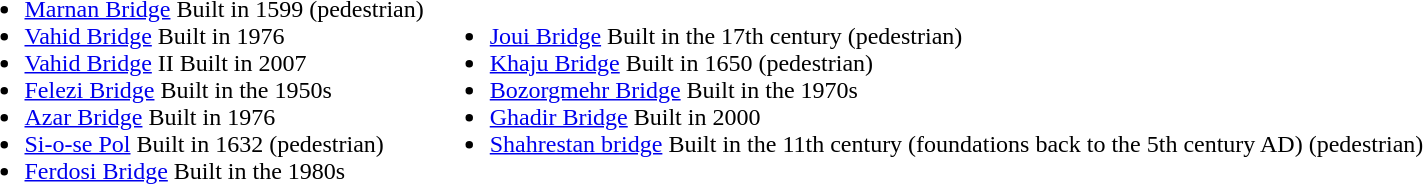<table>
<tr>
<td><br><ul><li><a href='#'>Marnan Bridge</a> 	Built in 1599 (pedestrian)</li><li><a href='#'>Vahid Bridge</a>	Built in 1976</li><li><a href='#'>Vahid Bridge</a> II	Built in 2007</li><li><a href='#'>Felezi Bridge</a>	Built in the 1950s</li><li><a href='#'>Azar Bridge</a>	Built in 1976</li><li><a href='#'>Si-o-se Pol</a> Built in 1632 (pedestrian)</li><li><a href='#'>Ferdosi Bridge</a>	Built in the 1980s</li></ul></td>
<td><br><ul><li><a href='#'>Joui Bridge</a> 	Built in the 17th century (pedestrian)</li><li><a href='#'>Khaju Bridge</a> 	Built in 1650 (pedestrian)</li><li><a href='#'>Bozorgmehr Bridge</a>	Built in the 1970s</li><li><a href='#'>Ghadir Bridge</a>		Built in 2000</li><li><a href='#'>Shahrestan bridge</a>	Built in the 11th century (foundations back to the 5th century AD) (pedestrian)</li></ul></td>
</tr>
</table>
